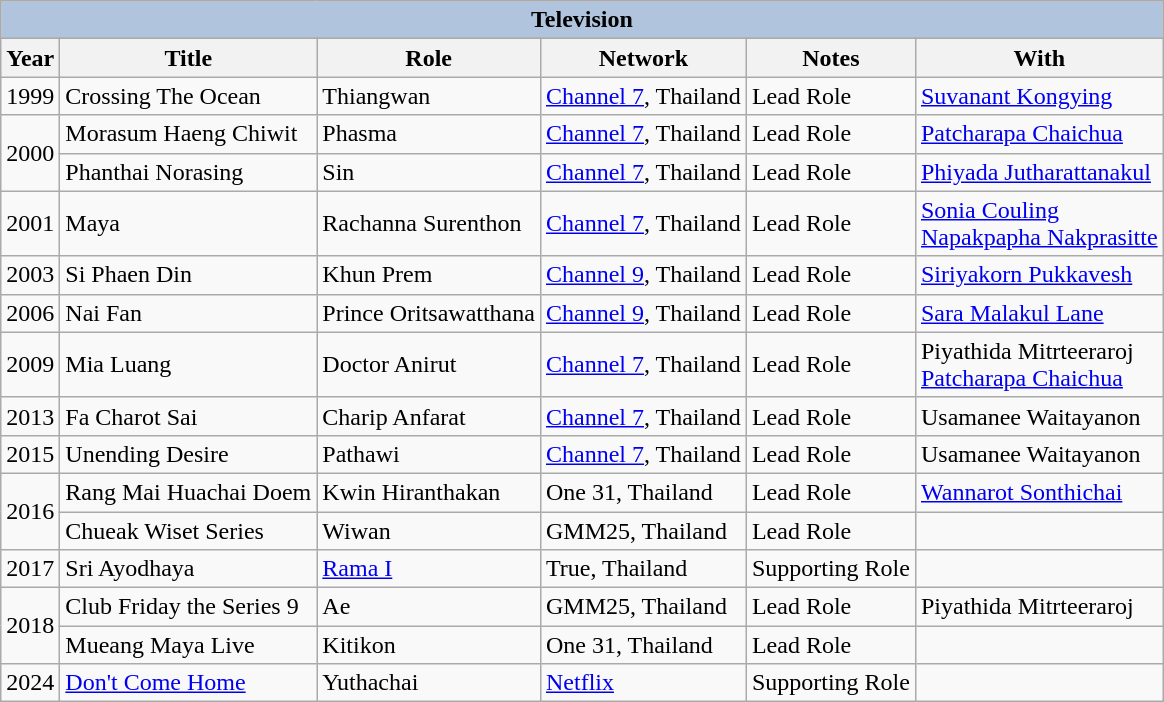<table class="wikitable">
<tr>
<th colspan="6" style="background: LightSteelBlue;">Television</th>
</tr>
<tr>
<th>Year</th>
<th>Title</th>
<th>Role</th>
<th>Network</th>
<th>Notes</th>
<th>With</th>
</tr>
<tr>
<td>1999</td>
<td>Crossing The Ocean</td>
<td>Thiangwan</td>
<td><a href='#'>Channel 7</a>, Thailand</td>
<td>Lead Role</td>
<td><a href='#'>Suvanant Kongying</a></td>
</tr>
<tr>
<td rowspan="2">2000</td>
<td>Morasum Haeng Chiwit</td>
<td>Phasma</td>
<td><a href='#'>Channel 7</a>, Thailand</td>
<td>Lead Role</td>
<td><a href='#'>Patcharapa Chaichua</a></td>
</tr>
<tr>
<td>Phanthai Norasing</td>
<td>Sin</td>
<td><a href='#'>Channel 7</a>, Thailand</td>
<td>Lead Role</td>
<td><a href='#'>Phiyada Jutharattanakul</a></td>
</tr>
<tr>
<td>2001</td>
<td>Maya</td>
<td>Rachanna Surenthon</td>
<td><a href='#'>Channel 7</a>, Thailand</td>
<td>Lead Role</td>
<td><a href='#'>Sonia Couling</a><br><a href='#'>Napakpapha Nakprasitte</a></td>
</tr>
<tr>
<td>2003</td>
<td>Si Phaen Din</td>
<td>Khun Prem</td>
<td><a href='#'>Channel 9</a>, Thailand</td>
<td>Lead Role</td>
<td><a href='#'>Siriyakorn Pukkavesh</a></td>
</tr>
<tr>
<td>2006</td>
<td>Nai Fan</td>
<td>Prince Oritsawatthana</td>
<td><a href='#'>Channel 9</a>, Thailand</td>
<td>Lead Role</td>
<td><a href='#'>Sara Malakul Lane</a></td>
</tr>
<tr>
<td>2009</td>
<td>Mia Luang</td>
<td>Doctor Anirut</td>
<td><a href='#'>Channel 7</a>, Thailand</td>
<td>Lead Role</td>
<td>Piyathida Mitrteeraroj<br><a href='#'>Patcharapa Chaichua</a></td>
</tr>
<tr>
<td>2013</td>
<td>Fa Charot Sai</td>
<td>Charip Anfarat</td>
<td><a href='#'>Channel 7</a>, Thailand</td>
<td>Lead Role</td>
<td>Usamanee Waitayanon</td>
</tr>
<tr>
<td>2015</td>
<td>Unending Desire</td>
<td>Pathawi</td>
<td><a href='#'>Channel 7</a>, Thailand</td>
<td>Lead Role</td>
<td>Usamanee Waitayanon</td>
</tr>
<tr>
<td rowspan="2">2016</td>
<td>Rang Mai Huachai Doem</td>
<td>Kwin Hiranthakan</td>
<td>One 31, Thailand</td>
<td>Lead Role</td>
<td><a href='#'>Wannarot Sonthichai</a></td>
</tr>
<tr>
<td>Chueak Wiset Series</td>
<td>Wiwan</td>
<td>GMM25, Thailand</td>
<td>Lead Role</td>
<td></td>
</tr>
<tr>
<td>2017</td>
<td>Sri Ayodhaya</td>
<td><a href='#'>Rama I</a></td>
<td>True, Thailand</td>
<td>Supporting Role</td>
<td></td>
</tr>
<tr>
<td rowspan="2">2018</td>
<td>Club Friday the Series 9</td>
<td>Ae</td>
<td>GMM25, Thailand</td>
<td>Lead Role</td>
<td>Piyathida Mitrteeraroj</td>
</tr>
<tr>
<td>Mueang Maya Live</td>
<td>Kitikon</td>
<td>One 31, Thailand</td>
<td>Lead Role</td>
<td></td>
</tr>
<tr>
<td>2024</td>
<td><a href='#'>Don't Come Home</a><em></td>
<td>Yuthachai</td>
<td><a href='#'>Netflix</a></td>
<td>Supporting Role</td>
<td></td>
</tr>
</table>
